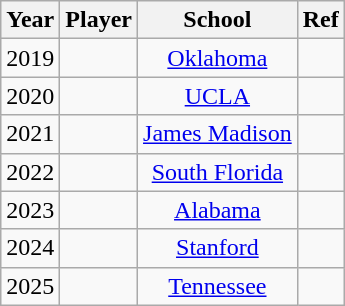<table class="wikitable sortable plainrowheaders" style="text-align:center;">
<tr>
<th scope="col">Year</th>
<th scope="col">Player</th>
<th scope="col">School</th>
<th scope="col" class="unsortable">Ref</th>
</tr>
<tr>
<td>2019</td>
<td></td>
<td><a href='#'>Oklahoma</a></td>
<td></td>
</tr>
<tr>
<td>2020</td>
<td></td>
<td><a href='#'>UCLA</a></td>
<td></td>
</tr>
<tr>
<td>2021</td>
<td></td>
<td><a href='#'>James Madison</a></td>
<td></td>
</tr>
<tr>
<td>2022</td>
<td></td>
<td><a href='#'>South Florida</a></td>
<td></td>
</tr>
<tr>
<td>2023</td>
<td></td>
<td><a href='#'>Alabama</a></td>
<td></td>
</tr>
<tr>
<td>2024</td>
<td></td>
<td><a href='#'>Stanford</a></td>
<td></td>
</tr>
<tr>
<td>2025</td>
<td></td>
<td><a href='#'>Tennessee</a></td>
<td></td>
</tr>
</table>
